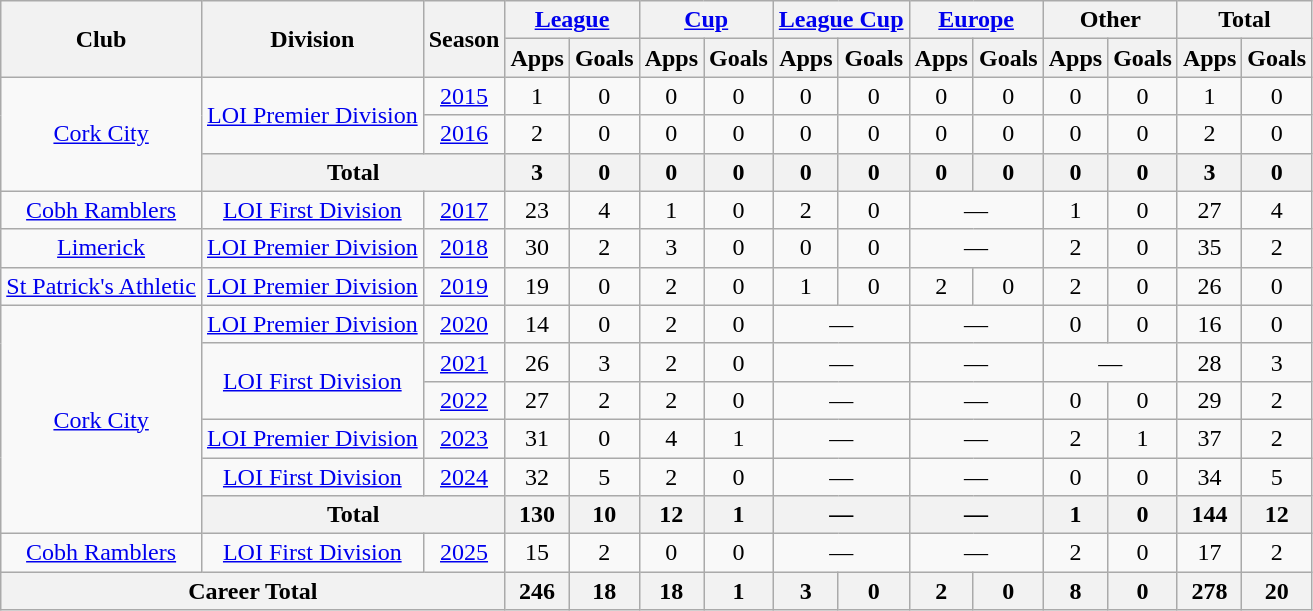<table class="wikitable" style="text-align:center">
<tr>
<th rowspan="2">Club</th>
<th rowspan="2">Division</th>
<th rowspan="2">Season</th>
<th colspan="2"><a href='#'>League</a></th>
<th colspan="2"><a href='#'>Cup</a></th>
<th colspan="2"><a href='#'>League Cup</a></th>
<th colspan="2"><a href='#'>Europe</a></th>
<th colspan="2">Other</th>
<th colspan="2">Total</th>
</tr>
<tr>
<th>Apps</th>
<th>Goals</th>
<th>Apps</th>
<th>Goals</th>
<th>Apps</th>
<th>Goals</th>
<th>Apps</th>
<th>Goals</th>
<th>Apps</th>
<th>Goals</th>
<th>Apps</th>
<th>Goals</th>
</tr>
<tr>
<td rowspan="3"><a href='#'>Cork City</a></td>
<td rowspan="2"><a href='#'>LOI Premier Division</a></td>
<td><a href='#'>2015</a></td>
<td>1</td>
<td>0</td>
<td>0</td>
<td>0</td>
<td>0</td>
<td>0</td>
<td>0</td>
<td>0</td>
<td>0</td>
<td>0</td>
<td>1</td>
<td>0</td>
</tr>
<tr>
<td><a href='#'>2016</a></td>
<td>2</td>
<td>0</td>
<td>0</td>
<td>0</td>
<td>0</td>
<td>0</td>
<td>0</td>
<td>0</td>
<td>0</td>
<td>0</td>
<td>2</td>
<td>0</td>
</tr>
<tr>
<th colspan="2">Total</th>
<th>3</th>
<th>0</th>
<th>0</th>
<th>0</th>
<th>0</th>
<th>0</th>
<th>0</th>
<th>0</th>
<th>0</th>
<th>0</th>
<th>3</th>
<th>0</th>
</tr>
<tr>
<td><a href='#'>Cobh Ramblers</a></td>
<td><a href='#'>LOI First Division</a></td>
<td><a href='#'>2017</a></td>
<td>23</td>
<td>4</td>
<td>1</td>
<td>0</td>
<td>2</td>
<td>0</td>
<td colspan=2>—</td>
<td>1</td>
<td>0</td>
<td>27</td>
<td>4</td>
</tr>
<tr>
<td><a href='#'>Limerick</a></td>
<td><a href='#'>LOI Premier Division</a></td>
<td><a href='#'>2018</a></td>
<td>30</td>
<td>2</td>
<td>3</td>
<td>0</td>
<td>0</td>
<td>0</td>
<td colspan=2>—</td>
<td>2</td>
<td>0</td>
<td>35</td>
<td>2</td>
</tr>
<tr>
<td><a href='#'>St Patrick's Athletic</a></td>
<td><a href='#'>LOI Premier Division</a></td>
<td><a href='#'>2019</a></td>
<td>19</td>
<td>0</td>
<td>2</td>
<td>0</td>
<td>1</td>
<td>0</td>
<td>2</td>
<td>0</td>
<td>2</td>
<td>0</td>
<td>26</td>
<td>0</td>
</tr>
<tr>
<td rowspan="6"><a href='#'>Cork City</a></td>
<td><a href='#'>LOI Premier Division</a></td>
<td><a href='#'>2020</a></td>
<td>14</td>
<td>0</td>
<td>2</td>
<td>0</td>
<td colspan=2>—</td>
<td colspan=2>—</td>
<td>0</td>
<td>0</td>
<td>16</td>
<td>0</td>
</tr>
<tr>
<td rowspan="2"><a href='#'>LOI First Division</a></td>
<td><a href='#'>2021</a></td>
<td>26</td>
<td>3</td>
<td>2</td>
<td>0</td>
<td colspan=2>—</td>
<td colspan=2>—</td>
<td colspan=2>—</td>
<td>28</td>
<td>3</td>
</tr>
<tr>
<td><a href='#'>2022</a></td>
<td>27</td>
<td>2</td>
<td>2</td>
<td>0</td>
<td colspan=2>—</td>
<td colspan=2>—</td>
<td>0</td>
<td>0</td>
<td>29</td>
<td>2</td>
</tr>
<tr>
<td><a href='#'>LOI Premier Division</a></td>
<td><a href='#'>2023</a></td>
<td>31</td>
<td>0</td>
<td>4</td>
<td>1</td>
<td colspan=2>—</td>
<td colspan=2>—</td>
<td>2</td>
<td>1</td>
<td>37</td>
<td>2</td>
</tr>
<tr>
<td><a href='#'>LOI First Division</a></td>
<td><a href='#'>2024</a></td>
<td>32</td>
<td>5</td>
<td>2</td>
<td>0</td>
<td colspan=2>—</td>
<td colspan=2>—</td>
<td>0</td>
<td>0</td>
<td>34</td>
<td>5</td>
</tr>
<tr>
<th colspan="2">Total</th>
<th>130</th>
<th>10</th>
<th>12</th>
<th>1</th>
<th colspan=2>—</th>
<th colspan=2>—</th>
<th>1</th>
<th>0</th>
<th>144</th>
<th>12</th>
</tr>
<tr>
<td><a href='#'>Cobh Ramblers</a></td>
<td><a href='#'>LOI First Division</a></td>
<td><a href='#'>2025</a></td>
<td>15</td>
<td>2</td>
<td>0</td>
<td>0</td>
<td colspan=2>—</td>
<td colspan=2>—</td>
<td>2</td>
<td>0</td>
<td>17</td>
<td>2</td>
</tr>
<tr>
<th colspan="3">Career Total</th>
<th>246</th>
<th>18</th>
<th>18</th>
<th>1</th>
<th>3</th>
<th>0</th>
<th>2</th>
<th>0</th>
<th>8</th>
<th>0</th>
<th>278</th>
<th>20</th>
</tr>
</table>
